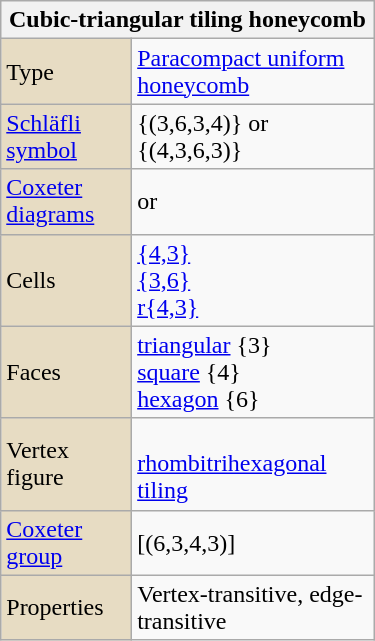<table class="wikitable" align="right" style="margin-left:10px" width="250">
<tr>
<th bgcolor=#e7dcc3 colspan=2>Cubic-triangular tiling honeycomb</th>
</tr>
<tr>
<td bgcolor=#e7dcc3>Type</td>
<td><a href='#'>Paracompact uniform honeycomb</a></td>
</tr>
<tr>
<td bgcolor=#e7dcc3><a href='#'>Schläfli symbol</a></td>
<td>{(3,6,3,4)} or {(4,3,6,3)}</td>
</tr>
<tr>
<td bgcolor=#e7dcc3><a href='#'>Coxeter diagrams</a></td>
<td> or </td>
</tr>
<tr>
<td bgcolor=#e7dcc3>Cells</td>
<td><a href='#'>{4,3}</a> <br><a href='#'>{3,6}</a> <br><a href='#'>r{4,3}</a> </td>
</tr>
<tr>
<td bgcolor=#e7dcc3>Faces</td>
<td><a href='#'>triangular</a> {3}<br><a href='#'>square</a> {4}<br><a href='#'>hexagon</a> {6}</td>
</tr>
<tr>
<td bgcolor=#e7dcc3>Vertex figure</td>
<td><br><a href='#'>rhombitrihexagonal tiling</a></td>
</tr>
<tr>
<td bgcolor=#e7dcc3><a href='#'>Coxeter group</a></td>
<td>[(6,3,4,3)]</td>
</tr>
<tr>
<td bgcolor=#e7dcc3>Properties</td>
<td>Vertex-transitive, edge-transitive</td>
</tr>
</table>
